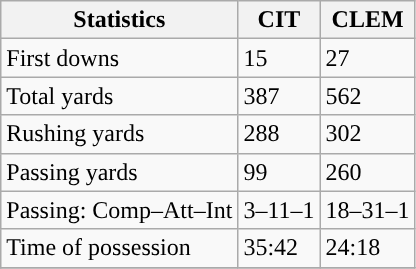<table class="wikitable" style="float: left;">
<tr>
<th>Statistics</th>
<th>CIT</th>
<th>CLEM</th>
</tr>
<tr>
<td>First downs</td>
<td>15</td>
<td>27</td>
</tr>
<tr>
<td>Total yards</td>
<td>387</td>
<td>562</td>
</tr>
<tr>
<td>Rushing yards</td>
<td>288</td>
<td>302</td>
</tr>
<tr>
<td>Passing yards</td>
<td>99</td>
<td>260</td>
</tr>
<tr>
<td>Passing: Comp–Att–Int</td>
<td>3–11–1</td>
<td>18–31–1</td>
</tr>
<tr>
<td>Time of possession</td>
<td>35:42</td>
<td>24:18</td>
</tr>
<tr>
</tr>
</table>
